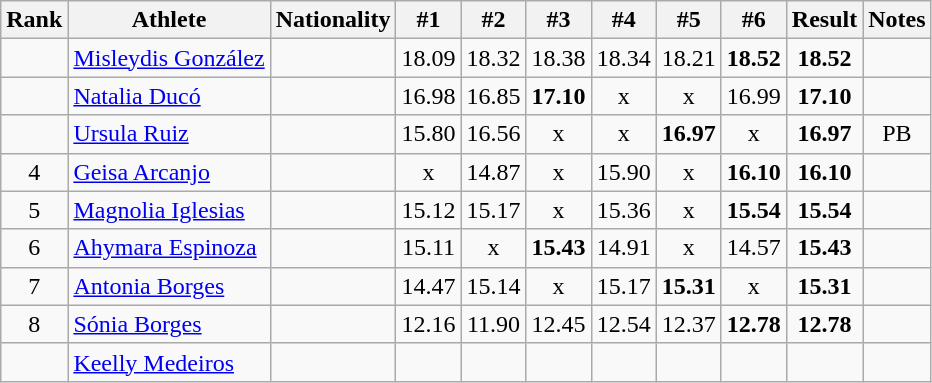<table class="wikitable sortable" style="text-align:center">
<tr>
<th>Rank</th>
<th>Athlete</th>
<th>Nationality</th>
<th>#1</th>
<th>#2</th>
<th>#3</th>
<th>#4</th>
<th>#5</th>
<th>#6</th>
<th>Result</th>
<th>Notes</th>
</tr>
<tr>
<td></td>
<td align="left"><a href='#'>Misleydis González</a></td>
<td align=left></td>
<td>18.09</td>
<td>18.32</td>
<td>18.38</td>
<td>18.34</td>
<td>18.21</td>
<td><strong>18.52</strong></td>
<td><strong>18.52</strong></td>
<td></td>
</tr>
<tr>
<td></td>
<td align="left"><a href='#'>Natalia Ducó</a></td>
<td align=left></td>
<td>16.98</td>
<td>16.85</td>
<td><strong>17.10</strong></td>
<td>x</td>
<td>x</td>
<td>16.99</td>
<td><strong>17.10</strong></td>
<td></td>
</tr>
<tr>
<td></td>
<td align="left"><a href='#'>Ursula Ruiz</a></td>
<td align=left></td>
<td>15.80</td>
<td>16.56</td>
<td>x</td>
<td>x</td>
<td><strong>16.97</strong></td>
<td>x</td>
<td><strong>16.97</strong></td>
<td>PB</td>
</tr>
<tr>
<td>4</td>
<td align="left"><a href='#'>Geisa Arcanjo</a></td>
<td align=left></td>
<td>x</td>
<td>14.87</td>
<td>x</td>
<td>15.90</td>
<td>x</td>
<td><strong>16.10</strong></td>
<td><strong>16.10</strong></td>
<td></td>
</tr>
<tr>
<td>5</td>
<td align="left"><a href='#'>Magnolia Iglesias</a></td>
<td align=left></td>
<td>15.12</td>
<td>15.17</td>
<td>x</td>
<td>15.36</td>
<td>x</td>
<td><strong>15.54</strong></td>
<td><strong>15.54</strong></td>
<td></td>
</tr>
<tr>
<td>6</td>
<td align="left"><a href='#'>Ahymara Espinoza</a></td>
<td align=left></td>
<td>15.11</td>
<td>x</td>
<td><strong>15.43</strong></td>
<td>14.91</td>
<td>x</td>
<td>14.57</td>
<td><strong>15.43</strong></td>
<td></td>
</tr>
<tr>
<td>7</td>
<td align="left"><a href='#'>Antonia Borges</a></td>
<td align=left></td>
<td>14.47</td>
<td>15.14</td>
<td>x</td>
<td>15.17</td>
<td><strong>15.31</strong></td>
<td>x</td>
<td><strong>15.31</strong></td>
<td></td>
</tr>
<tr>
<td>8</td>
<td align="left"><a href='#'>Sónia Borges</a></td>
<td align=left></td>
<td>12.16</td>
<td>11.90</td>
<td>12.45</td>
<td>12.54</td>
<td>12.37</td>
<td><strong>12.78</strong></td>
<td><strong>12.78</strong></td>
<td></td>
</tr>
<tr>
<td></td>
<td align="left"><a href='#'>Keelly Medeiros</a></td>
<td align=left></td>
<td></td>
<td></td>
<td></td>
<td></td>
<td></td>
<td></td>
<td><strong></strong></td>
<td></td>
</tr>
</table>
